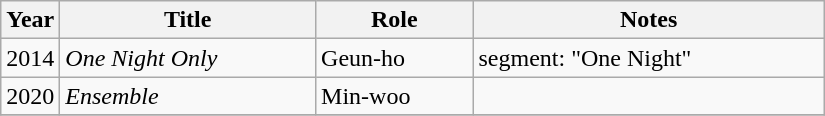<table class="wikitable" style="width:550px">
<tr>
<th width=10>Year</th>
<th>Title</th>
<th>Role</th>
<th>Notes</th>
</tr>
<tr>
<td>2014</td>
<td><em>One Night Only</em></td>
<td>Geun-ho</td>
<td>segment: "One Night"</td>
</tr>
<tr>
<td>2020</td>
<td><em>Ensemble</em></td>
<td>Min-woo</td>
<td></td>
</tr>
<tr>
</tr>
</table>
